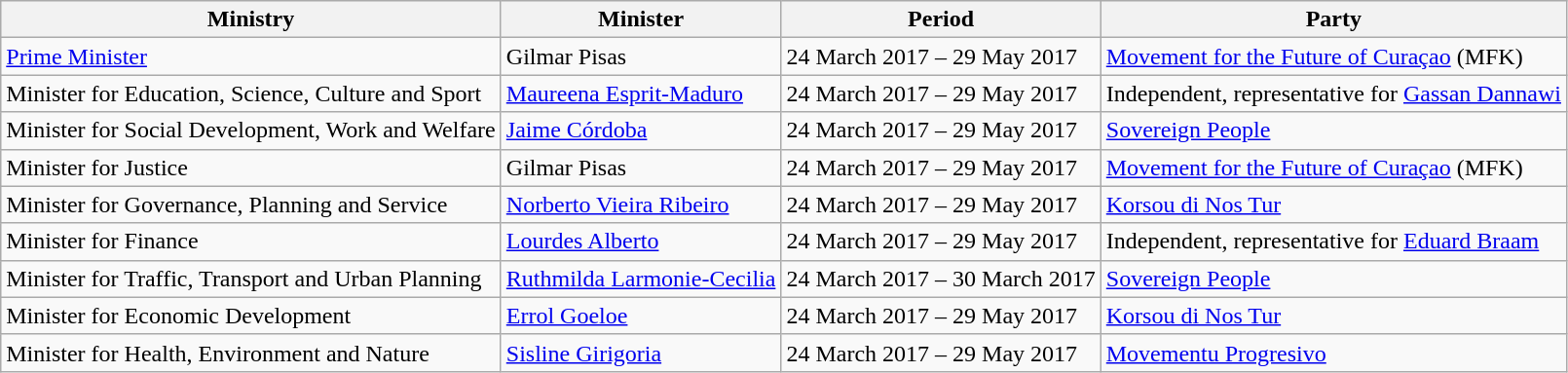<table class="wikitable">
<tr>
<th>Ministry</th>
<th>Minister</th>
<th>Period</th>
<th>Party</th>
</tr>
<tr>
<td><a href='#'>Prime Minister</a></td>
<td>Gilmar Pisas</td>
<td>24 March 2017 – 29 May 2017</td>
<td><a href='#'>Movement for the Future of Curaçao</a> (MFK)</td>
</tr>
<tr>
<td>Minister for Education, Science, Culture and Sport</td>
<td><a href='#'>Maureena Esprit-Maduro</a></td>
<td>24 March 2017 – 29 May 2017</td>
<td>Independent, representative for <a href='#'>Gassan Dannawi</a></td>
</tr>
<tr>
<td>Minister for Social Development, Work and Welfare</td>
<td><a href='#'>Jaime Córdoba</a></td>
<td>24 March 2017 – 29 May 2017</td>
<td><a href='#'>Sovereign People</a></td>
</tr>
<tr>
<td>Minister for Justice</td>
<td>Gilmar Pisas</td>
<td>24 March 2017 – 29 May 2017</td>
<td><a href='#'>Movement for the Future of Curaçao</a> (MFK)</td>
</tr>
<tr>
<td>Minister for Governance, Planning and Service</td>
<td><a href='#'>Norberto Vieira Ribeiro</a></td>
<td>24 March 2017 – 29 May 2017</td>
<td><a href='#'>Korsou di Nos Tur</a></td>
</tr>
<tr>
<td>Minister for Finance</td>
<td><a href='#'>Lourdes Alberto</a></td>
<td>24 March 2017 – 29 May 2017</td>
<td>Independent, representative for <a href='#'>Eduard Braam</a></td>
</tr>
<tr>
<td>Minister for Traffic, Transport and Urban Planning</td>
<td><a href='#'>Ruthmilda Larmonie-Cecilia</a></td>
<td>24 March 2017 – 30 March 2017</td>
<td><a href='#'>Sovereign People</a></td>
</tr>
<tr>
<td>Minister for Economic Development</td>
<td><a href='#'>Errol Goeloe</a></td>
<td>24 March 2017 – 29 May 2017</td>
<td><a href='#'>Korsou di Nos Tur</a></td>
</tr>
<tr>
<td>Minister for Health, Environment and Nature</td>
<td><a href='#'>Sisline Girigoria</a></td>
<td>24 March 2017 – 29 May 2017</td>
<td><a href='#'>Movementu Progresivo</a></td>
</tr>
</table>
